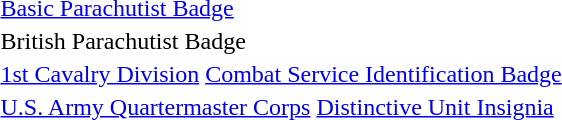<table>
<tr>
<td></td>
<td><a href='#'>Basic Parachutist Badge</a></td>
</tr>
<tr>
<td></td>
<td>British Parachutist Badge</td>
</tr>
<tr>
<td></td>
<td><a href='#'>1st Cavalry Division</a> <a href='#'>Combat Service Identification Badge</a></td>
</tr>
<tr>
<td></td>
<td><a href='#'>U.S. Army Quartermaster Corps</a> <a href='#'>Distinctive Unit Insignia</a></td>
</tr>
</table>
